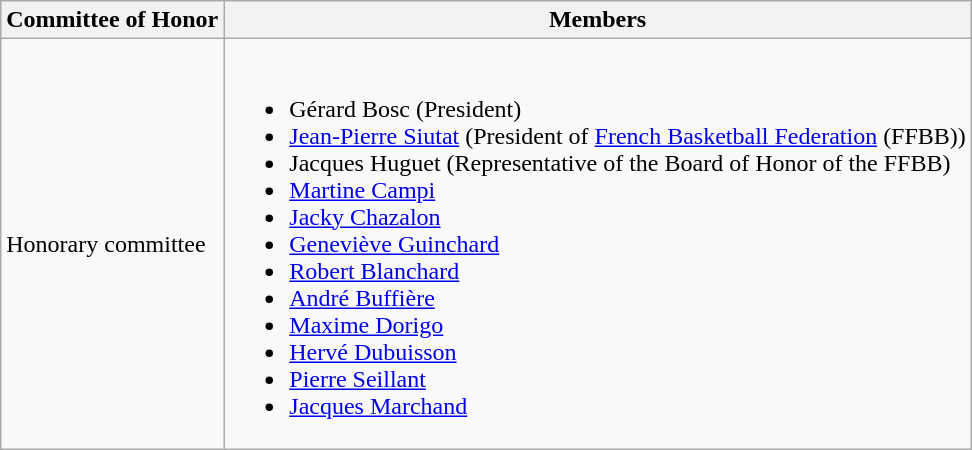<table class="wikitable" style="text-align: left">
<tr>
<th>Committee of Honor</th>
<th>Members</th>
</tr>
<tr>
<td>Honorary committee</td>
<td><br><ul><li>Gérard Bosc (President)</li><li><a href='#'>Jean-Pierre Siutat</a> (President of <a href='#'>French Basketball Federation</a> (FFBB))</li><li>Jacques Huguet (Representative of the Board of Honor of the FFBB)</li><li><a href='#'>Martine Campi</a></li><li><a href='#'>Jacky Chazalon</a></li><li><a href='#'>Geneviève Guinchard</a></li><li><a href='#'>Robert Blanchard</a></li><li><a href='#'>André Buffière</a></li><li><a href='#'>Maxime Dorigo</a></li><li><a href='#'>Hervé Dubuisson</a></li><li><a href='#'>Pierre Seillant</a></li><li><a href='#'>Jacques Marchand</a></li></ul></td>
</tr>
</table>
